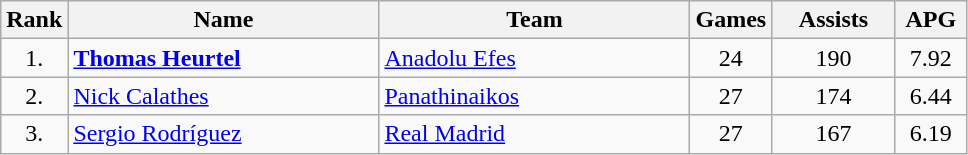<table class="wikitable sortable" style="text-align: center">
<tr>
<th>Rank</th>
<th width=200>Name</th>
<th width=200>Team</th>
<th>Games</th>
<th width=75>Assists</th>
<th width=40>APG</th>
</tr>
<tr>
<td>1.</td>
<td align="left"> <strong><a href='#'>Thomas Heurtel</a></strong></td>
<td align="left"> <a href='#'>Anadolu Efes</a></td>
<td>24</td>
<td>190</td>
<td>7.92</td>
</tr>
<tr>
<td>2.</td>
<td align="left"> <a href='#'>Nick Calathes</a></td>
<td align="left"> <a href='#'>Panathinaikos</a></td>
<td>27</td>
<td>174</td>
<td>6.44</td>
</tr>
<tr>
<td>3.</td>
<td align="left"> <a href='#'>Sergio Rodríguez</a></td>
<td align="left"> <a href='#'>Real Madrid</a></td>
<td>27</td>
<td>167</td>
<td>6.19</td>
</tr>
</table>
